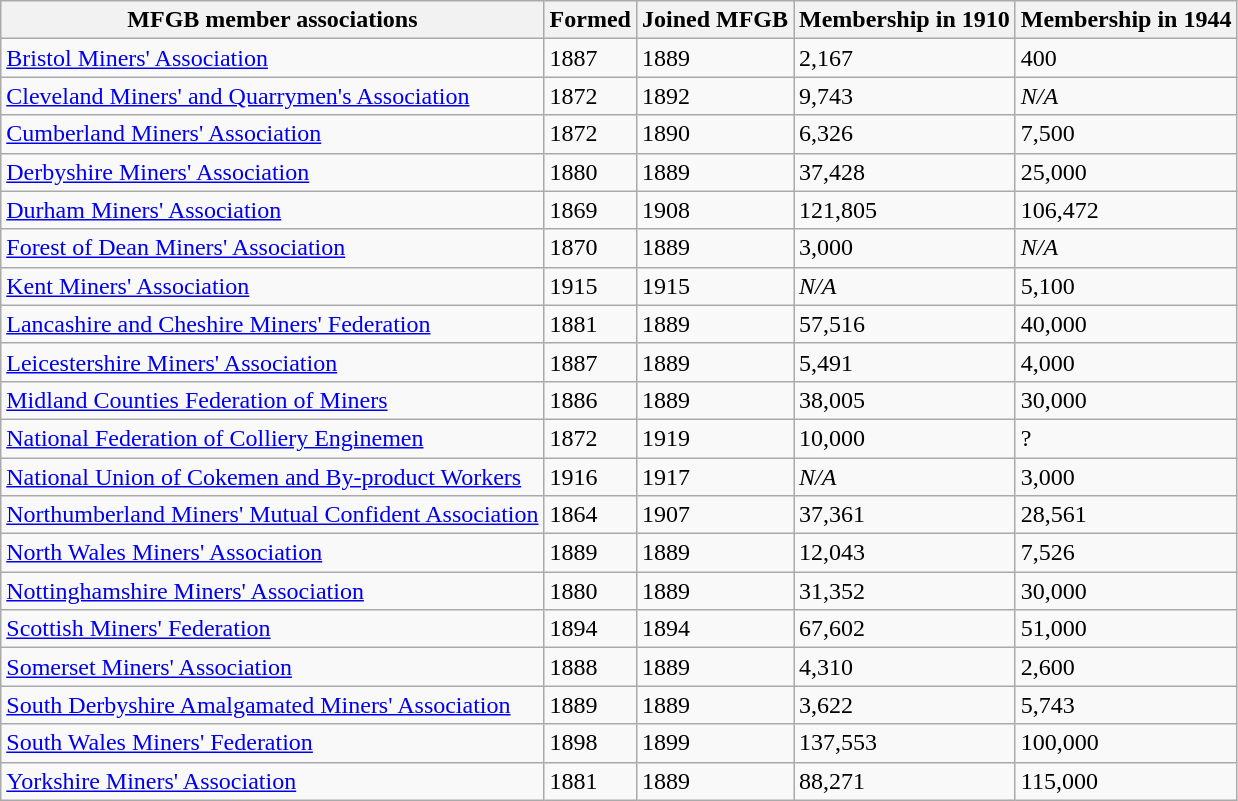<table class="wikitable sortable">
<tr>
<th>MFGB member associations</th>
<th>Formed</th>
<th>Joined MFGB </th>
<th>Membership in 1910</th>
<th>Membership in 1944</th>
</tr>
<tr>
<td><a href='#'>Bristol Miners' Association</a></td>
<td>1887</td>
<td>1889</td>
<td>2,167</td>
<td>400</td>
</tr>
<tr>
<td><a href='#'>Cleveland Miners' and Quarrymen's Association</a></td>
<td>1872</td>
<td>1892</td>
<td>9,743</td>
<td><em>N/A</em></td>
</tr>
<tr>
<td><a href='#'>Cumberland Miners' Association</a></td>
<td>1872</td>
<td>1890</td>
<td>6,326</td>
<td>7,500</td>
</tr>
<tr>
<td><a href='#'>Derbyshire Miners' Association</a></td>
<td>1880</td>
<td>1889</td>
<td>37,428</td>
<td>25,000</td>
</tr>
<tr>
<td><a href='#'>Durham Miners' Association</a></td>
<td>1869</td>
<td>1908</td>
<td>121,805</td>
<td>106,472</td>
</tr>
<tr>
<td><a href='#'>Forest of Dean Miners' Association</a></td>
<td>1870</td>
<td>1889</td>
<td>3,000</td>
<td><em>N/A</em></td>
</tr>
<tr>
<td><a href='#'>Kent Miners' Association</a></td>
<td>1915</td>
<td>1915</td>
<td><em>N/A</em></td>
<td>5,100</td>
</tr>
<tr>
<td><a href='#'>Lancashire and Cheshire Miners' Federation</a></td>
<td>1881</td>
<td>1889</td>
<td>57,516</td>
<td>40,000</td>
</tr>
<tr>
<td><a href='#'>Leicestershire Miners' Association</a></td>
<td>1887</td>
<td>1889</td>
<td>5,491</td>
<td>4,000</td>
</tr>
<tr>
<td><a href='#'>Midland Counties Federation of Miners</a></td>
<td>1886</td>
<td>1889</td>
<td>38,005</td>
<td>30,000</td>
</tr>
<tr>
<td><a href='#'>National Federation of Colliery Enginemen</a></td>
<td>1872</td>
<td>1919</td>
<td>10,000</td>
<td>?</td>
</tr>
<tr>
<td><a href='#'>National Union of Cokemen and By-product Workers</a></td>
<td>1916</td>
<td>1917</td>
<td><em>N/A</em></td>
<td>3,000</td>
</tr>
<tr>
<td><a href='#'>Northumberland Miners' Mutual Confident Association</a></td>
<td>1864</td>
<td>1907</td>
<td>37,361</td>
<td>28,561</td>
</tr>
<tr>
<td><a href='#'>North Wales Miners' Association</a></td>
<td>1889</td>
<td>1889</td>
<td>12,043</td>
<td>7,526</td>
</tr>
<tr>
<td><a href='#'>Nottinghamshire Miners' Association</a></td>
<td>1880</td>
<td>1889</td>
<td>31,352</td>
<td>30,000</td>
</tr>
<tr>
<td><a href='#'>Scottish Miners' Federation</a></td>
<td>1894</td>
<td>1894</td>
<td>67,602</td>
<td>51,000</td>
</tr>
<tr>
<td><a href='#'>Somerset Miners' Association</a></td>
<td>1888</td>
<td>1889</td>
<td>4,310</td>
<td>2,600</td>
</tr>
<tr>
<td><a href='#'>South Derbyshire Amalgamated Miners' Association</a></td>
<td>1889</td>
<td>1889</td>
<td>3,622</td>
<td>5,743</td>
</tr>
<tr>
<td><a href='#'>South Wales Miners' Federation</a></td>
<td>1898</td>
<td>1899</td>
<td>137,553</td>
<td>100,000</td>
</tr>
<tr>
<td><a href='#'>Yorkshire Miners' Association</a></td>
<td>1881</td>
<td>1889</td>
<td>88,271</td>
<td>115,000</td>
</tr>
</table>
